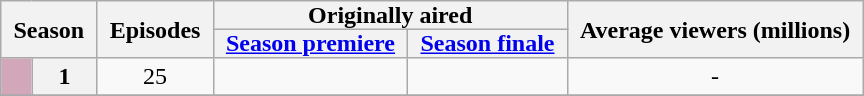<table class="wikitable plainrowheaders" style="text-align:center;">
<tr>
<th scope="col" colspan="2" rowspan="2" style="padding:0 8px;">Season</th>
<th scope="col" rowspan="2" style="padding:0 8px;">Episodes</th>
<th scope="col" colspan="2" style="padding:0 8px;">Originally aired</th>
<th scope="col" colspan="2" rowspan="2" style="padding:0 8px;">Average viewers (millions)</th>
</tr>
<tr>
<th scope="col" style="padding:0 8px;"><a href='#'>Season premiere</a></th>
<th scope="col" style="padding:0 8px;"><a href='#'>Season finale</a></th>
</tr>
<tr>
<td style="background:#d2a7ba;"></td>
<th scope="row" style="text-align:center;">1</th>
<td style="text-align:center; padding:0 8px;">25</td>
<td style="padding: 0 8px;"></td>
<td style="padding: 0 8px;"></td>
<td>-</td>
</tr>
<tr>
</tr>
</table>
